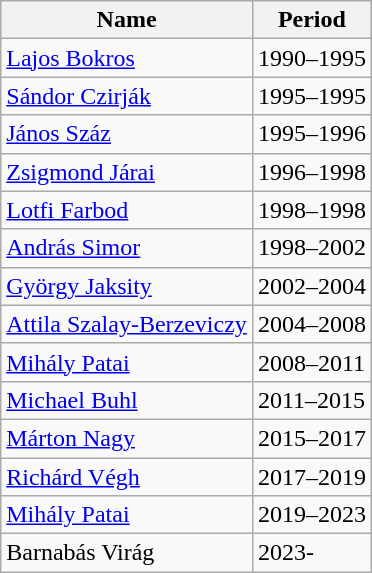<table class="wikitable">
<tr>
<th>Name</th>
<th>Period</th>
</tr>
<tr>
<td><a href='#'>Lajos Bokros</a></td>
<td>1990–1995</td>
</tr>
<tr>
<td><a href='#'>Sándor Czirják</a></td>
<td>1995–1995</td>
</tr>
<tr>
<td><a href='#'>János Száz</a></td>
<td>1995–1996</td>
</tr>
<tr>
<td><a href='#'>Zsigmond Járai</a></td>
<td>1996–1998</td>
</tr>
<tr>
<td><a href='#'>Lotfi Farbod</a></td>
<td>1998–1998</td>
</tr>
<tr>
<td><a href='#'>András Simor</a></td>
<td>1998–2002</td>
</tr>
<tr>
<td><a href='#'>György Jaksity</a></td>
<td>2002–2004</td>
</tr>
<tr>
<td><a href='#'>Attila Szalay-Berzeviczy</a></td>
<td>2004–2008</td>
</tr>
<tr>
<td><a href='#'>Mihály Patai</a></td>
<td>2008–2011</td>
</tr>
<tr>
<td><a href='#'>Michael Buhl</a></td>
<td>2011–2015</td>
</tr>
<tr>
<td><a href='#'>Márton Nagy</a></td>
<td>2015–2017</td>
</tr>
<tr>
<td><a href='#'>Richárd Végh</a></td>
<td>2017–2019</td>
</tr>
<tr>
<td><a href='#'>Mihály Patai</a></td>
<td>2019–2023</td>
</tr>
<tr>
<td>Barnabás Virág</td>
<td>2023-</td>
</tr>
</table>
